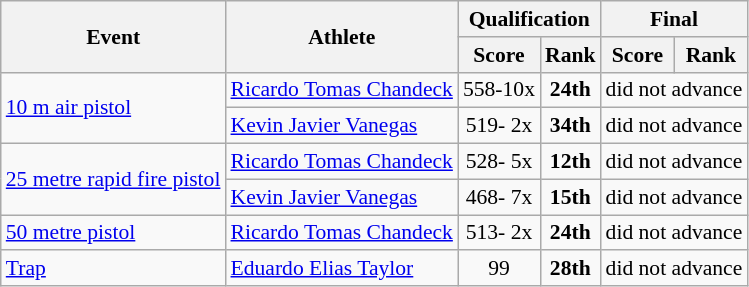<table class="wikitable" style="font-size:90%">
<tr>
<th rowspan="2">Event</th>
<th rowspan="2">Athlete</th>
<th colspan="2">Qualification</th>
<th colspan="2">Final</th>
</tr>
<tr>
<th>Score</th>
<th>Rank</th>
<th>Score</th>
<th>Rank</th>
</tr>
<tr>
<td rowspan=2><a href='#'>10 m air pistol</a></td>
<td><a href='#'>Ricardo Tomas Chandeck</a></td>
<td align=center>558-10x</td>
<td align=center><strong>24th</strong></td>
<td align=center colspan="7">did not advance</td>
</tr>
<tr>
<td><a href='#'>Kevin Javier Vanegas</a></td>
<td align=center>519- 2x</td>
<td align=center><strong>34th</strong></td>
<td align=center colspan="7">did not advance</td>
</tr>
<tr>
<td rowspan=2><a href='#'>25 metre rapid fire pistol</a></td>
<td><a href='#'>Ricardo Tomas Chandeck</a></td>
<td align=center>528- 5x</td>
<td align=center><strong>12th</strong></td>
<td align=center colspan="7">did not advance</td>
</tr>
<tr>
<td><a href='#'>Kevin Javier Vanegas</a></td>
<td align=center>468- 7x</td>
<td align=center><strong>15th</strong></td>
<td align=center colspan="7">did not advance</td>
</tr>
<tr>
<td><a href='#'>50 metre pistol</a></td>
<td><a href='#'>Ricardo Tomas Chandeck</a></td>
<td align=center>513- 2x</td>
<td align=center><strong>24th</strong></td>
<td align=center colspan="7">did not advance</td>
</tr>
<tr>
<td><a href='#'>Trap</a></td>
<td><a href='#'>Eduardo Elias Taylor</a></td>
<td align=center>99</td>
<td align=center><strong>28th</strong></td>
<td align=center colspan="7">did not advance</td>
</tr>
</table>
